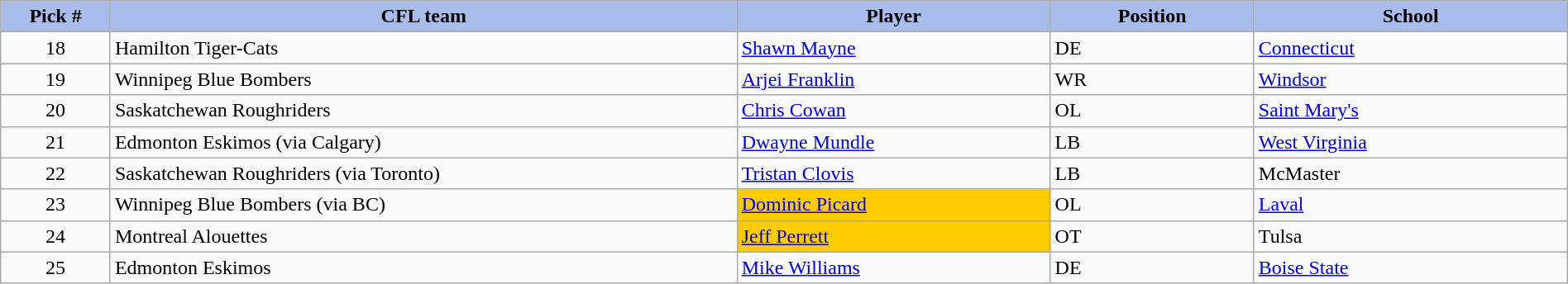<table class="wikitable" style="width: 100%">
<tr>
<th style="background:#A8BDEC;" width=7%>Pick #</th>
<th width=40% style="background:#A8BDEC;">CFL team</th>
<th width=20% style="background:#A8BDEC;">Player</th>
<th width=13% style="background:#A8BDEC;">Position</th>
<th width=20% style="background:#A8BDEC;">School</th>
</tr>
<tr>
<td align=center>18</td>
<td>Hamilton Tiger-Cats</td>
<td><a href='#'>Shawn Mayne</a></td>
<td>DE</td>
<td><a href='#'>Connecticut</a></td>
</tr>
<tr>
<td align=center>19</td>
<td>Winnipeg Blue Bombers</td>
<td><a href='#'>Arjei Franklin</a></td>
<td>WR</td>
<td><a href='#'>Windsor</a></td>
</tr>
<tr>
<td align=center>20</td>
<td>Saskatchewan Roughriders</td>
<td><a href='#'>Chris Cowan</a></td>
<td>OL</td>
<td><a href='#'>Saint Mary's</a></td>
</tr>
<tr>
<td align=center>21</td>
<td>Edmonton Eskimos (via Calgary)</td>
<td><a href='#'>Dwayne Mundle</a></td>
<td>LB</td>
<td><a href='#'>West Virginia</a></td>
</tr>
<tr>
<td align=center>22</td>
<td>Saskatchewan Roughriders (via Toronto)</td>
<td><a href='#'>Tristan Clovis</a></td>
<td>LB</td>
<td>McMaster</td>
</tr>
<tr>
<td align=center>23</td>
<td>Winnipeg Blue Bombers (via BC)</td>
<td bgcolor="#FFCC00"><a href='#'>Dominic Picard</a></td>
<td>OL</td>
<td><a href='#'>Laval</a></td>
</tr>
<tr>
<td align=center>24</td>
<td>Montreal Alouettes</td>
<td bgcolor="#FFCC00"><a href='#'>Jeff Perrett</a></td>
<td>OT</td>
<td>Tulsa</td>
</tr>
<tr>
<td align=center>25</td>
<td>Edmonton Eskimos</td>
<td><a href='#'>Mike Williams</a></td>
<td>DE</td>
<td><a href='#'>Boise State</a></td>
</tr>
</table>
